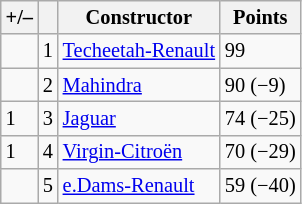<table class="wikitable" style="font-size: 85%">
<tr>
<th scope="col">+/–</th>
<th scope="col"></th>
<th scope="col">Constructor</th>
<th scope="col">Points</th>
</tr>
<tr>
<td align="left"></td>
<td align="center">1</td>
<td> <a href='#'>Techeetah-Renault</a></td>
<td align="left">99</td>
</tr>
<tr>
<td align="left"></td>
<td align="center">2</td>
<td> <a href='#'>Mahindra</a></td>
<td align="left">90 (−9)</td>
</tr>
<tr>
<td align="left"> 1</td>
<td align="center">3</td>
<td> <a href='#'>Jaguar</a></td>
<td align="left">74 (−25)</td>
</tr>
<tr>
<td align="left"> 1</td>
<td align="center">4</td>
<td> <a href='#'>Virgin-Citroën</a></td>
<td align="left">70 (−29)</td>
</tr>
<tr>
<td align="left"></td>
<td align="center">5</td>
<td> <a href='#'>e.Dams-Renault</a></td>
<td align="left">59 (−40)</td>
</tr>
</table>
